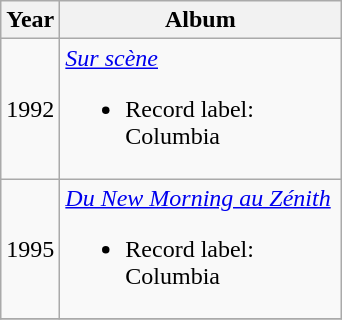<table class="wikitable">
<tr>
<th align="center" rowspan="1" width="10">Year</th>
<th align="center" rowspan="1" width="180">Album</th>
</tr>
<tr>
<td align="center" rowspan="1">1992</td>
<td><em><a href='#'>Sur scène</a></em><br><ul><li>Record label: Columbia</li></ul></td>
</tr>
<tr>
<td align="center" rowspan="1">1995</td>
<td><em><a href='#'>Du New Morning au Zénith</a></em><br><ul><li>Record label: Columbia</li></ul></td>
</tr>
<tr>
</tr>
</table>
